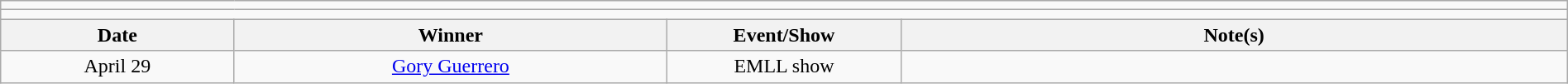<table class="wikitable" style="text-align:center; width:100%;">
<tr>
<td colspan=5></td>
</tr>
<tr>
<td colspan=5><strong></strong></td>
</tr>
<tr>
<th width=14%>Date</th>
<th width=26%>Winner</th>
<th width=14%>Event/Show</th>
<th width=40%>Note(s)</th>
</tr>
<tr>
<td>April 29</td>
<td><a href='#'>Gory Guerrero</a></td>
<td>EMLL show</td>
<td align=left></td>
</tr>
</table>
